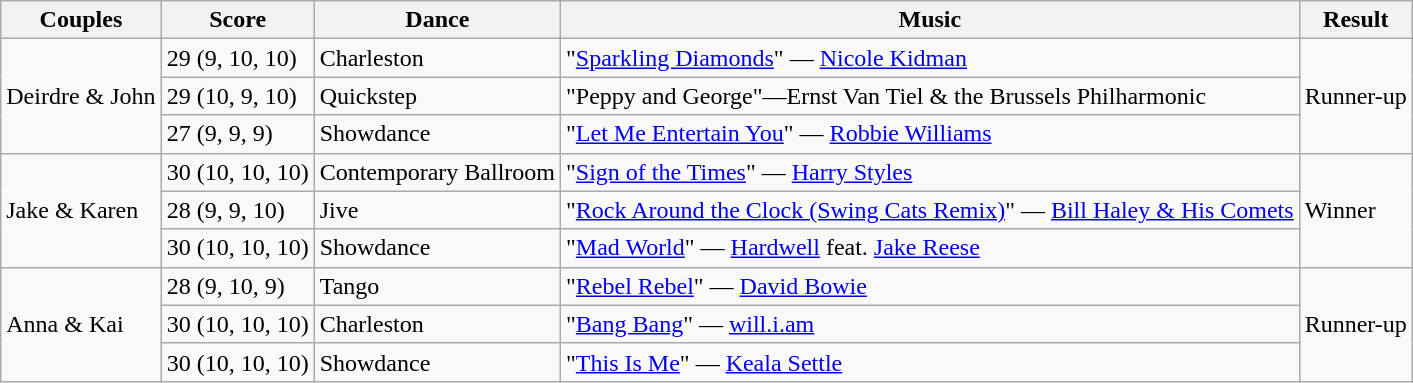<table class="wikitable">
<tr>
<th>Couples</th>
<th>Score</th>
<th>Dance</th>
<th>Music</th>
<th>Result</th>
</tr>
<tr>
<td rowspan=3>Deirdre & John</td>
<td>29 (9, 10, 10)</td>
<td>Charleston</td>
<td>"<a href='#'>Sparkling Diamonds</a>" — <a href='#'>Nicole Kidman</a></td>
<td rowspan=3>Runner-up</td>
</tr>
<tr>
<td>29 (10, 9, 10)</td>
<td>Quickstep</td>
<td>"Peppy and George"—Ernst Van Tiel & the Brussels Philharmonic</td>
</tr>
<tr>
<td>27 (9, 9, 9)</td>
<td>Showdance</td>
<td>"<a href='#'>Let Me Entertain You</a>" — <a href='#'>Robbie Williams</a></td>
</tr>
<tr>
<td rowspan=3>Jake & Karen</td>
<td>30 (10, 10, 10)</td>
<td>Contemporary Ballroom</td>
<td>"<a href='#'>Sign of the Times</a>" — <a href='#'>Harry Styles</a></td>
<td rowspan=3>Winner</td>
</tr>
<tr>
<td>28 (9, 9, 10)</td>
<td>Jive</td>
<td>"<a href='#'>Rock Around the Clock (Swing Cats Remix)</a>" — <a href='#'>Bill Haley & His Comets</a></td>
</tr>
<tr>
<td>30 (10, 10, 10)</td>
<td>Showdance</td>
<td>"<a href='#'>Mad World</a>" — <a href='#'>Hardwell</a> feat. <a href='#'>Jake Reese</a></td>
</tr>
<tr>
<td rowspan=3>Anna & Kai</td>
<td>28 (9, 10, 9)</td>
<td>Tango</td>
<td>"<a href='#'>Rebel Rebel</a>" — <a href='#'>David Bowie</a></td>
<td rowspan=3>Runner-up</td>
</tr>
<tr>
<td>30 (10, 10, 10)</td>
<td>Charleston</td>
<td>"<a href='#'>Bang Bang</a>" — <a href='#'>will.i.am</a></td>
</tr>
<tr>
<td>30 (10, 10, 10)</td>
<td>Showdance</td>
<td>"<a href='#'>This Is Me</a>" — <a href='#'>Keala Settle</a></td>
</tr>
</table>
